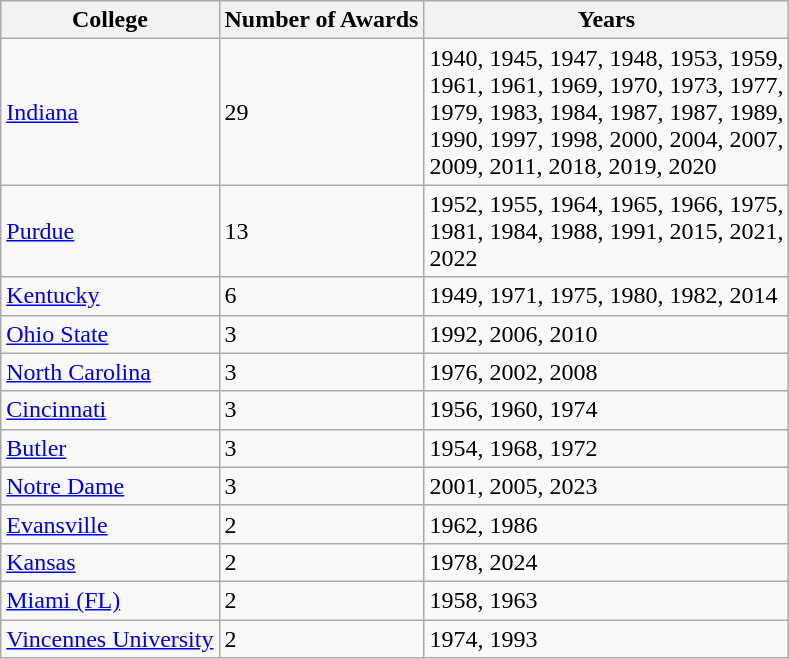<table class="wikitable sortable">
<tr>
<th>College</th>
<th>Number of Awards</th>
<th>Years</th>
</tr>
<tr>
<td><a href='#'>Indiana</a></td>
<td>29</td>
<td>1940, 1945, 1947, 1948, 1953, 1959,<br> 1961, 1961, 1969, 1970, 1973, 1977,<br> 1979, 1983, 1984, 1987, 1987, 1989,<br> 1990, 1997, 1998, 2000, 2004, 2007,<br> 2009, 2011, 2018, 2019, 2020</td>
</tr>
<tr>
<td><a href='#'>Purdue</a></td>
<td>13</td>
<td>1952, 1955, 1964, 1965, 1966, 1975,<br> 1981, 1984, 1988, 1991, 2015, 2021,<br> 2022</td>
</tr>
<tr>
<td><a href='#'>Kentucky</a></td>
<td>6</td>
<td>1949, 1971, 1975, 1980, 1982, 2014</td>
</tr>
<tr>
<td><a href='#'>Ohio State</a></td>
<td>3</td>
<td>1992, 2006, 2010</td>
</tr>
<tr>
<td><a href='#'>North Carolina</a></td>
<td>3</td>
<td>1976, 2002, 2008</td>
</tr>
<tr>
<td><a href='#'>Cincinnati</a></td>
<td>3</td>
<td>1956, 1960, 1974</td>
</tr>
<tr>
<td><a href='#'>Butler</a></td>
<td>3</td>
<td>1954, 1968, 1972</td>
</tr>
<tr>
<td><a href='#'>Notre Dame</a></td>
<td>3</td>
<td>2001, 2005, 2023</td>
</tr>
<tr>
<td><a href='#'>Evansville</a></td>
<td>2</td>
<td>1962, 1986</td>
</tr>
<tr>
<td><a href='#'>Kansas</a></td>
<td>2</td>
<td>1978, 2024</td>
</tr>
<tr>
<td><a href='#'>Miami (FL)</a></td>
<td>2</td>
<td>1958, 1963</td>
</tr>
<tr>
<td><a href='#'>Vincennes University</a></td>
<td>2</td>
<td>1974, 1993</td>
</tr>
</table>
